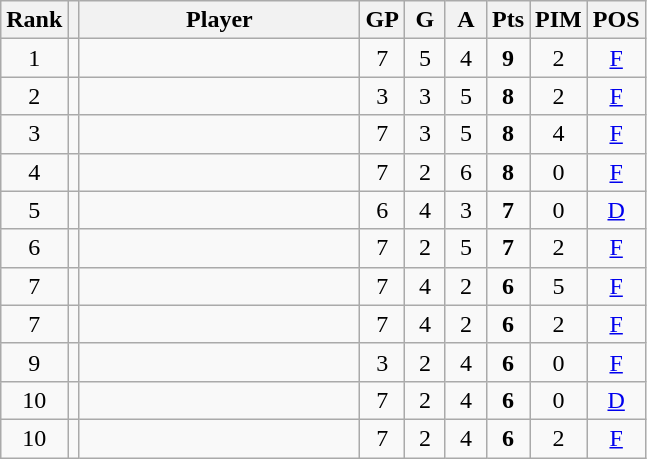<table class="wikitable sortable" style="text-align:center;">
<tr>
<th width=30>Rank</th>
<th></th>
<th width=180>Player</th>
<th width=20>GP</th>
<th width=20>G</th>
<th width=20>A</th>
<th width=20>Pts</th>
<th width=30>PIM</th>
<th width=30>POS</th>
</tr>
<tr>
<td>1</td>
<td></td>
<td align=left></td>
<td>7</td>
<td>5</td>
<td>4</td>
<td><strong>9</strong></td>
<td>2</td>
<td><a href='#'>F</a></td>
</tr>
<tr>
<td>2</td>
<td></td>
<td align=left></td>
<td>3</td>
<td>3</td>
<td>5</td>
<td><strong>8</strong></td>
<td>2</td>
<td><a href='#'>F</a></td>
</tr>
<tr>
<td>3</td>
<td></td>
<td align=left></td>
<td>7</td>
<td>3</td>
<td>5</td>
<td><strong>8</strong></td>
<td>4</td>
<td><a href='#'>F</a></td>
</tr>
<tr>
<td>4</td>
<td></td>
<td align=left></td>
<td>7</td>
<td>2</td>
<td>6</td>
<td><strong>8</strong></td>
<td>0</td>
<td><a href='#'>F</a></td>
</tr>
<tr>
<td>5</td>
<td></td>
<td align=left></td>
<td>6</td>
<td>4</td>
<td>3</td>
<td><strong>7</strong></td>
<td>0</td>
<td><a href='#'>D</a></td>
</tr>
<tr>
<td>6</td>
<td></td>
<td align=left></td>
<td>7</td>
<td>2</td>
<td>5</td>
<td><strong>7</strong></td>
<td>2</td>
<td><a href='#'>F</a></td>
</tr>
<tr>
<td>7</td>
<td></td>
<td align=left></td>
<td>7</td>
<td>4</td>
<td>2</td>
<td><strong>6</strong></td>
<td>5</td>
<td><a href='#'>F</a></td>
</tr>
<tr>
<td>7</td>
<td></td>
<td align=left></td>
<td>7</td>
<td>4</td>
<td>2</td>
<td><strong>6</strong></td>
<td>2</td>
<td><a href='#'>F</a></td>
</tr>
<tr>
<td>9</td>
<td></td>
<td align=left></td>
<td>3</td>
<td>2</td>
<td>4</td>
<td><strong>6</strong></td>
<td>0</td>
<td><a href='#'>F</a></td>
</tr>
<tr>
<td>10</td>
<td></td>
<td align=left></td>
<td>7</td>
<td>2</td>
<td>4</td>
<td><strong>6</strong></td>
<td>0</td>
<td><a href='#'>D</a></td>
</tr>
<tr>
<td>10</td>
<td></td>
<td align=left></td>
<td>7</td>
<td>2</td>
<td>4</td>
<td><strong>6</strong></td>
<td>2</td>
<td><a href='#'>F</a></td>
</tr>
</table>
